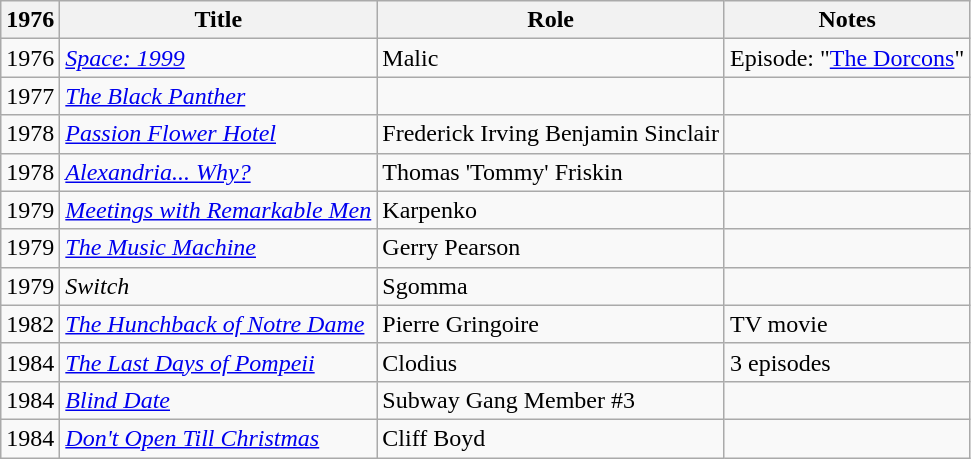<table class="wikitable">
<tr>
<th>1976</th>
<th>Title</th>
<th>Role</th>
<th>Notes</th>
</tr>
<tr>
<td>1976</td>
<td><em><a href='#'>Space: 1999</a></em></td>
<td>Malic</td>
<td>Episode: "<a href='#'>The Dorcons</a>"</td>
</tr>
<tr>
<td>1977</td>
<td><em><a href='#'>The Black Panther</a></em></td>
<td></td>
<td></td>
</tr>
<tr>
<td>1978</td>
<td><em><a href='#'>Passion Flower Hotel</a></em></td>
<td>Frederick Irving Benjamin Sinclair</td>
<td></td>
</tr>
<tr>
<td>1978</td>
<td><em><a href='#'>Alexandria... Why?</a></em></td>
<td>Thomas 'Tommy' Friskin</td>
<td></td>
</tr>
<tr>
<td>1979</td>
<td><em><a href='#'>Meetings with Remarkable Men</a></em></td>
<td>Karpenko</td>
<td></td>
</tr>
<tr>
<td>1979</td>
<td><em><a href='#'>The Music Machine</a></em></td>
<td>Gerry Pearson</td>
<td></td>
</tr>
<tr>
<td>1979</td>
<td><em>Switch</em></td>
<td>Sgomma</td>
<td></td>
</tr>
<tr>
<td>1982</td>
<td><em><a href='#'>The Hunchback of Notre Dame</a></em></td>
<td>Pierre Gringoire</td>
<td>TV movie</td>
</tr>
<tr>
<td>1984</td>
<td><em><a href='#'>The Last Days of Pompeii</a></em></td>
<td>Clodius</td>
<td>3 episodes</td>
</tr>
<tr>
<td>1984</td>
<td><em><a href='#'>Blind Date</a></em></td>
<td>Subway Gang Member #3</td>
<td></td>
</tr>
<tr>
<td>1984</td>
<td><em><a href='#'>Don't Open Till Christmas</a></em></td>
<td>Cliff Boyd</td>
<td></td>
</tr>
</table>
